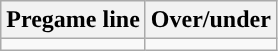<table class="wikitable">
<tr align="center">
<th>Pregame line</th>
<th>Over/under</th>
</tr>
<tr align="center">
<td></td>
<td></td>
</tr>
</table>
